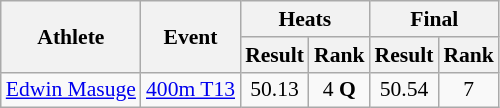<table class=wikitable style="font-size:90%">
<tr>
<th rowspan="2">Athlete</th>
<th rowspan="2">Event</th>
<th colspan="2">Heats</th>
<th colspan="2">Final</th>
</tr>
<tr>
<th>Result</th>
<th>Rank</th>
<th>Result</th>
<th>Rank</th>
</tr>
<tr align=center>
<td align=left><a href='#'>Edwin Masuge</a></td>
<td align=left><a href='#'>400m T13</a></td>
<td>50.13</td>
<td>4 <strong>Q</strong></td>
<td>50.54</td>
<td>7</td>
</tr>
</table>
